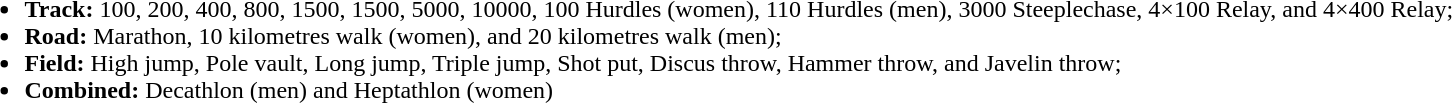<table>
<tr>
<td><br><ul><li><strong>Track:</strong> 100, 200, 400, 800, 1500, 1500, 5000, 10000, 100 Hurdles (women), 110 Hurdles (men), 3000 Steeplechase, 4×100 Relay, and 4×400 Relay;</li><li><strong>Road:</strong> Marathon, 10 kilometres walk (women), and 20 kilometres walk (men);</li><li><strong>Field:</strong> High jump, Pole vault, Long jump, Triple jump, Shot put, Discus throw, Hammer throw, and Javelin throw;</li><li><strong>Combined:</strong> Decathlon (men) and Heptathlon (women)</li></ul></td>
</tr>
</table>
